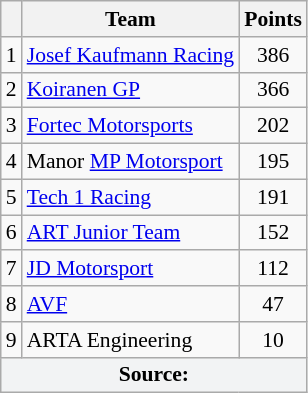<table class="wikitable" border="2" style="text-align:center; font-size:90%;">
<tr>
<th></th>
<th>Team</th>
<th>Points</th>
</tr>
<tr>
<td>1</td>
<td align="left"> <a href='#'>Josef Kaufmann Racing</a></td>
<td>386</td>
</tr>
<tr>
<td>2</td>
<td align="left"> <a href='#'>Koiranen GP</a></td>
<td>366</td>
</tr>
<tr>
<td>3</td>
<td align="left"> <a href='#'>Fortec Motorsports</a></td>
<td>202</td>
</tr>
<tr>
<td>4</td>
<td align="left"> Manor <a href='#'>MP Motorsport</a></td>
<td>195</td>
</tr>
<tr>
<td>5</td>
<td align="left"> <a href='#'>Tech 1 Racing</a></td>
<td>191</td>
</tr>
<tr>
<td>6</td>
<td align="left"> <a href='#'>ART Junior Team</a></td>
<td>152</td>
</tr>
<tr>
<td>7</td>
<td align="left"> <a href='#'>JD Motorsport</a></td>
<td>112</td>
</tr>
<tr>
<td>8</td>
<td align="left"> <a href='#'>AVF</a></td>
<td>47</td>
</tr>
<tr>
<td>9</td>
<td align="left"> ARTA Engineering</td>
<td>10</td>
</tr>
<tr>
<th style="background-color:#f2f3f4" colspan=3>Source:</th>
</tr>
</table>
